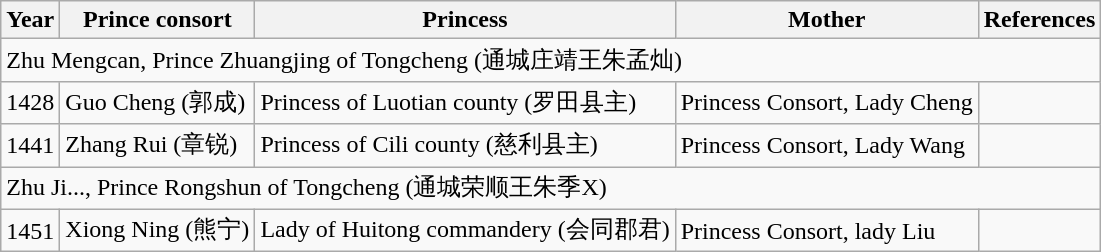<table class="wikitable">
<tr>
<th>Year</th>
<th>Prince consort</th>
<th>Princess</th>
<th>Mother</th>
<th>References</th>
</tr>
<tr>
<td colspan="5">Zhu Mengcan, Prince Zhuangjing of Tongcheng (通城庄靖王朱孟灿)</td>
</tr>
<tr>
<td>1428</td>
<td>Guo Cheng (郭成)</td>
<td>Princess of Luotian county (罗田县主)</td>
<td>Princess Consort, Lady Cheng</td>
<td></td>
</tr>
<tr>
<td>1441</td>
<td>Zhang Rui (章锐)</td>
<td>Princess of Cili county (慈利县主)</td>
<td>Princess Consort, Lady Wang</td>
<td></td>
</tr>
<tr>
<td colspan="5">Zhu Ji..., Prince Rongshun of Tongcheng (通城荣顺王朱季X)</td>
</tr>
<tr>
<td>1451</td>
<td>Xiong Ning (熊宁)</td>
<td>Lady of Huitong commandery (会同郡君)</td>
<td>Princess Consort, lady Liu</td>
<td></td>
</tr>
</table>
